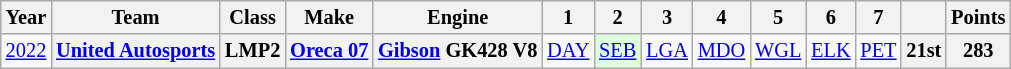<table class="wikitable" style="text-align:center; font-size:85%">
<tr>
<th>Year</th>
<th>Team</th>
<th>Class</th>
<th>Make</th>
<th>Engine</th>
<th>1</th>
<th>2</th>
<th>3</th>
<th>4</th>
<th>5</th>
<th>6</th>
<th>7</th>
<th></th>
<th>Points</th>
</tr>
<tr>
<td><a href='#'>2022</a></td>
<th nowrap><a href='#'>United Autosports</a></th>
<th>LMP2</th>
<th nowrap><a href='#'>Oreca 07</a></th>
<th nowrap><a href='#'>Gibson</a> GK428 V8</th>
<td><a href='#'>DAY</a></td>
<td style="background:#DFFFDF;"><a href='#'>SEB</a><br></td>
<td style="background:"><a href='#'>LGA</a><br></td>
<td style="background:"><a href='#'>MDO</a><br></td>
<td style="background:"><a href='#'>WGL</a><br></td>
<td style="background:"><a href='#'>ELK</a><br></td>
<td style="background:"><a href='#'>PET</a><br></td>
<th>21st</th>
<th>283</th>
</tr>
</table>
